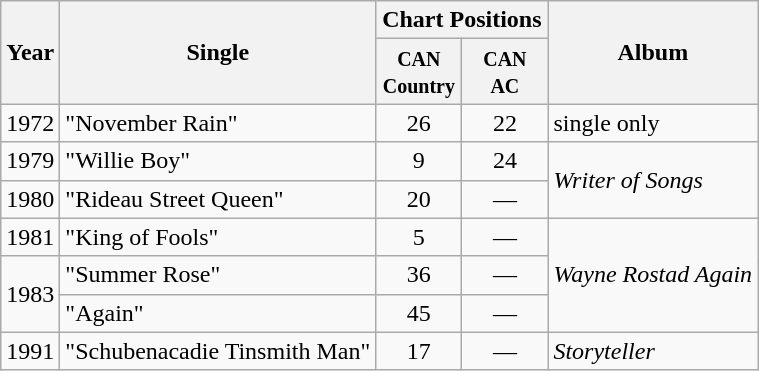<table class="wikitable">
<tr>
<th rowspan="2">Year</th>
<th rowspan="2">Single</th>
<th colspan="2">Chart Positions</th>
<th rowspan="2">Album</th>
</tr>
<tr>
<th width="50"><small>CAN Country</small></th>
<th width="50"><small>CAN AC</small></th>
</tr>
<tr>
<td>1972</td>
<td>"November Rain"</td>
<td align="center">26</td>
<td align="center">22</td>
<td>single only</td>
</tr>
<tr>
<td>1979</td>
<td>"Willie Boy"</td>
<td align="center">9</td>
<td align="center">24</td>
<td rowspan="2"><em>Writer of Songs</em></td>
</tr>
<tr>
<td>1980</td>
<td>"Rideau Street Queen"</td>
<td align="center">20</td>
<td align="center">—</td>
</tr>
<tr>
<td>1981</td>
<td>"King of Fools"</td>
<td align="center">5</td>
<td align="center">—</td>
<td rowspan="3"><em>Wayne Rostad Again</em></td>
</tr>
<tr>
<td rowspan="2">1983</td>
<td>"Summer Rose"</td>
<td align="center">36</td>
<td align="center">—</td>
</tr>
<tr>
<td>"Again"</td>
<td align="center">45</td>
<td align="center">—</td>
</tr>
<tr>
<td>1991</td>
<td>"Schubenacadie Tinsmith Man"</td>
<td align="center">17</td>
<td align="center">—</td>
<td><em>Storyteller</em></td>
</tr>
</table>
